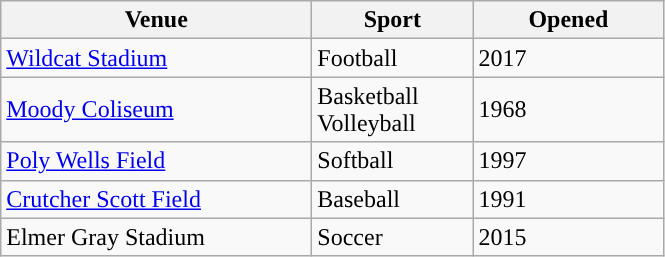<table class="wikitable sortable"; style= "text-align: ">
<tr>
<th width=200px>Venue</th>
<th width=100px>Sport</th>
<th width=120px>Opened</th>
</tr>
<tr>
<td><a href='#'>Wildcat Stadium</a></td>
<td>Football</td>
<td>2017</td>
</tr>
<tr>
<td><a href='#'>Moody Coliseum</a></td>
<td>Basketball<br> Volleyball</td>
<td>1968</td>
</tr>
<tr>
<td><a href='#'>Poly Wells Field</a></td>
<td>Softball</td>
<td>1997</td>
</tr>
<tr>
<td><a href='#'>Crutcher Scott Field</a></td>
<td>Baseball</td>
<td>1991</td>
</tr>
<tr>
<td>Elmer Gray Stadium</td>
<td>Soccer</td>
<td>2015</td>
</tr>
</table>
